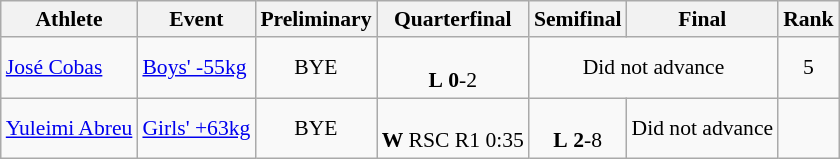<table class="wikitable" style="text-align:left; font-size:90%">
<tr>
<th>Athlete</th>
<th>Event</th>
<th>Preliminary</th>
<th>Quarterfinal</th>
<th>Semifinal</th>
<th>Final</th>
<th>Rank</th>
</tr>
<tr>
<td><a href='#'>José Cobas</a></td>
<td><a href='#'>Boys' -55kg</a></td>
<td align=center>BYE</td>
<td align=center> <br> <strong>L</strong> <strong>0</strong>-2</td>
<td align=center colspan=2>Did not advance</td>
<td align=center>5</td>
</tr>
<tr>
<td><a href='#'>Yuleimi Abreu</a></td>
<td><a href='#'>Girls' +63kg</a></td>
<td align=center>BYE</td>
<td align=center> <br> <strong>W</strong> RSC R1 0:35</td>
<td align=center> <br> <strong>L</strong> <strong>2</strong>-8</td>
<td align=center colspan=1>Did not advance</td>
<td align=center></td>
</tr>
</table>
